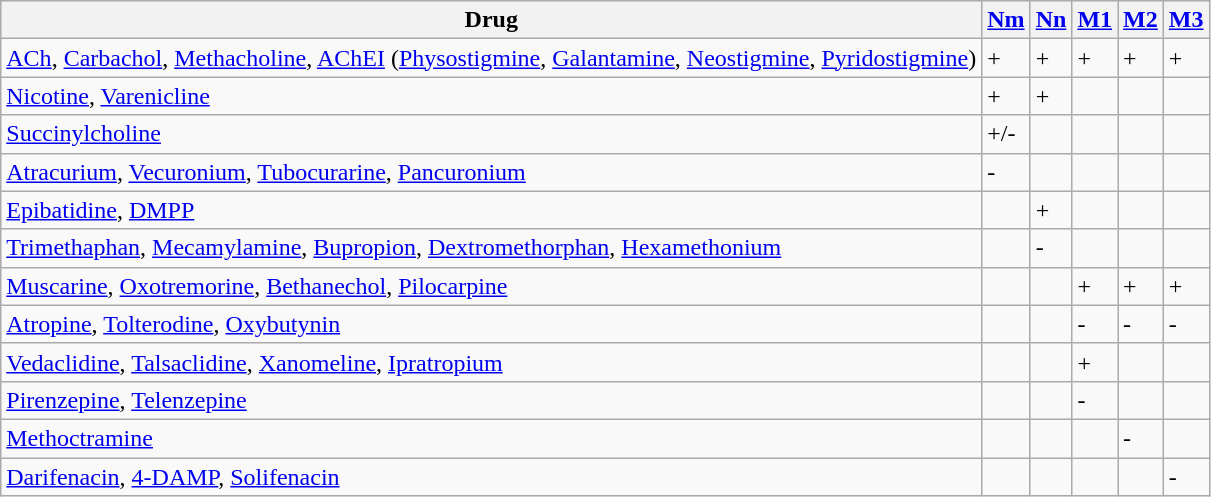<table class="wikitable">
<tr>
<th>Drug</th>
<th><a href='#'>Nm</a></th>
<th><a href='#'>Nn</a></th>
<th><a href='#'>M1</a></th>
<th><a href='#'>M2</a></th>
<th><a href='#'>M3</a></th>
</tr>
<tr>
<td><a href='#'>ACh</a>, <a href='#'>Carbachol</a>, <a href='#'>Methacholine</a>, <a href='#'>AChEI</a> (<a href='#'>Physostigmine</a>, <a href='#'>Galantamine</a>, <a href='#'>Neostigmine</a>, <a href='#'>Pyridostigmine</a>)</td>
<td>+</td>
<td>+</td>
<td>+</td>
<td>+</td>
<td>+</td>
</tr>
<tr>
<td><a href='#'>Nicotine</a>, <a href='#'>Varenicline</a></td>
<td>+</td>
<td>+</td>
<td></td>
<td></td>
<td></td>
</tr>
<tr>
<td><a href='#'>Succinylcholine</a></td>
<td>+/-</td>
<td></td>
<td></td>
<td></td>
<td></td>
</tr>
<tr>
<td><a href='#'>Atracurium</a>, <a href='#'>Vecuronium</a>, <a href='#'>Tubocurarine</a>, <a href='#'>Pancuronium</a></td>
<td>-</td>
<td></td>
<td></td>
<td></td>
<td></td>
</tr>
<tr>
<td><a href='#'>Epibatidine</a>, <a href='#'>DMPP</a></td>
<td></td>
<td>+</td>
<td></td>
<td></td>
<td></td>
</tr>
<tr>
<td><a href='#'>Trimethaphan</a>, <a href='#'>Mecamylamine</a>, <a href='#'>Bupropion</a>, <a href='#'>Dextromethorphan</a>, <a href='#'>Hexamethonium</a></td>
<td></td>
<td>-</td>
<td></td>
<td></td>
<td></td>
</tr>
<tr>
<td><a href='#'>Muscarine</a>, <a href='#'>Oxotremorine</a>, <a href='#'>Bethanechol</a>, <a href='#'>Pilocarpine</a></td>
<td></td>
<td></td>
<td>+</td>
<td>+</td>
<td>+</td>
</tr>
<tr>
<td><a href='#'>Atropine</a>, <a href='#'>Tolterodine</a>, <a href='#'>Oxybutynin</a></td>
<td></td>
<td></td>
<td>-</td>
<td>-</td>
<td>-</td>
</tr>
<tr>
<td><a href='#'>Vedaclidine</a>, <a href='#'>Talsaclidine</a>, <a href='#'>Xanomeline</a>, <a href='#'>Ipratropium</a></td>
<td></td>
<td></td>
<td>+</td>
<td></td>
<td></td>
</tr>
<tr>
<td><a href='#'>Pirenzepine</a>, <a href='#'>Telenzepine</a></td>
<td></td>
<td></td>
<td>-</td>
<td></td>
<td></td>
</tr>
<tr>
<td><a href='#'>Methoctramine</a></td>
<td></td>
<td></td>
<td></td>
<td>-</td>
<td></td>
</tr>
<tr>
<td><a href='#'>Darifenacin</a>, <a href='#'>4-DAMP</a>, <a href='#'>Solifenacin</a></td>
<td></td>
<td></td>
<td></td>
<td></td>
<td>-</td>
</tr>
</table>
